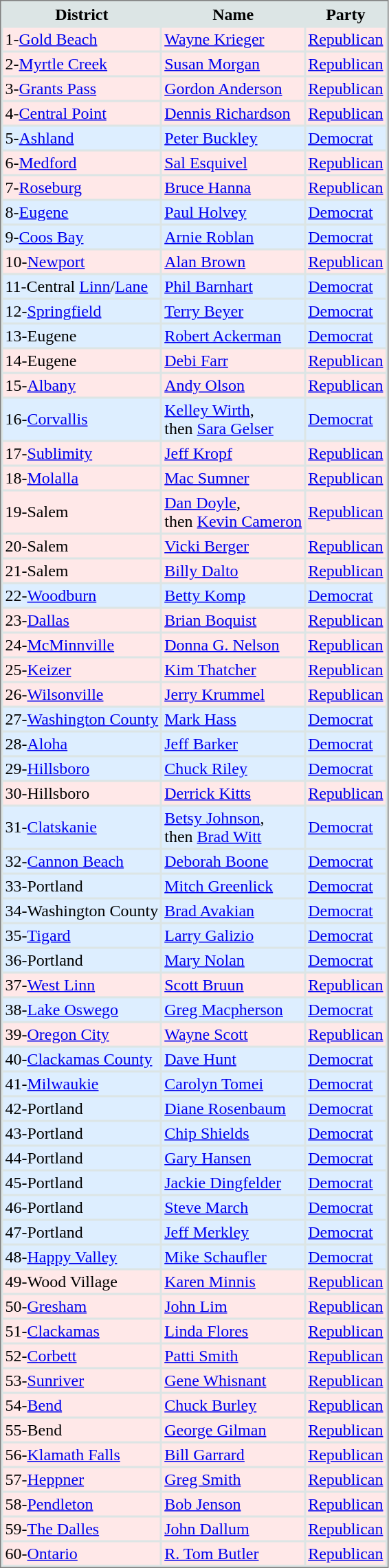<table style="border-style:solid;border-width:1px;border-color:#808080;background-color:#DCE5E5" cellspacing="2" cellpadding="2">
<tr>
<th>District</th>
<th>Name</th>
<th>Party</th>
</tr>
<tr style="background-color:#FFE8E8;">
<td>1-<a href='#'>Gold Beach</a></td>
<td><a href='#'>Wayne Krieger</a></td>
<td><a href='#'>Republican</a></td>
</tr>
<tr style="background-color:#FFE8E8;">
<td>2-<a href='#'>Myrtle Creek</a></td>
<td><a href='#'>Susan Morgan</a></td>
<td><a href='#'>Republican</a></td>
</tr>
<tr style="background-color:#FFE8E8;">
<td>3-<a href='#'>Grants Pass</a></td>
<td><a href='#'>Gordon Anderson</a></td>
<td><a href='#'>Republican</a></td>
</tr>
<tr style="background-color:#FFE8E8;">
<td>4-<a href='#'>Central Point</a></td>
<td><a href='#'>Dennis Richardson</a></td>
<td><a href='#'>Republican</a></td>
</tr>
<tr style="background-color:#DDEEFF;">
<td>5-<a href='#'>Ashland</a></td>
<td><a href='#'>Peter Buckley</a></td>
<td><a href='#'>Democrat</a></td>
</tr>
<tr style="background-color:#FFE8E8;">
<td>6-<a href='#'>Medford</a></td>
<td><a href='#'>Sal Esquivel</a></td>
<td><a href='#'>Republican</a></td>
</tr>
<tr style="background-color:#FFE8E8;">
<td>7-<a href='#'>Roseburg</a></td>
<td><a href='#'>Bruce Hanna</a></td>
<td><a href='#'>Republican</a></td>
</tr>
<tr style="background-color:#DDEEFF;">
<td>8-<a href='#'>Eugene</a></td>
<td><a href='#'>Paul Holvey</a></td>
<td><a href='#'>Democrat</a></td>
</tr>
<tr style="background-color:#DDEEFF;">
<td>9-<a href='#'>Coos Bay</a></td>
<td><a href='#'>Arnie Roblan</a></td>
<td><a href='#'>Democrat</a></td>
</tr>
<tr style="background-color:#FFE8E8;">
<td>10-<a href='#'>Newport</a></td>
<td><a href='#'>Alan Brown</a></td>
<td><a href='#'>Republican</a></td>
</tr>
<tr style="background-color:#DDEEFF;">
<td>11-Central <a href='#'>Linn</a>/<a href='#'>Lane</a></td>
<td><a href='#'>Phil Barnhart</a></td>
<td><a href='#'>Democrat</a></td>
</tr>
<tr style="background-color:#DDEEFF;">
<td>12-<a href='#'>Springfield</a></td>
<td><a href='#'>Terry Beyer</a></td>
<td><a href='#'>Democrat</a></td>
</tr>
<tr style="background-color:#DDEEFF;">
<td>13-Eugene</td>
<td><a href='#'>Robert Ackerman</a></td>
<td><a href='#'>Democrat</a></td>
</tr>
<tr style="background-color:#FFE8E8;">
<td>14-Eugene</td>
<td><a href='#'>Debi Farr</a></td>
<td><a href='#'>Republican</a></td>
</tr>
<tr style="background-color:#FFE8E8;">
<td>15-<a href='#'>Albany</a></td>
<td><a href='#'>Andy Olson</a></td>
<td><a href='#'>Republican</a></td>
</tr>
<tr style="background-color:#DDEEFF;">
<td>16-<a href='#'>Corvallis</a></td>
<td><a href='#'>Kelley Wirth</a>,<br> then <a href='#'>Sara Gelser</a></td>
<td><a href='#'>Democrat</a></td>
</tr>
<tr style="background-color:#FFE8E8;">
<td>17-<a href='#'>Sublimity</a></td>
<td><a href='#'>Jeff Kropf</a></td>
<td><a href='#'>Republican</a></td>
</tr>
<tr style="background-color:#FFE8E8;">
<td>18-<a href='#'>Molalla</a></td>
<td><a href='#'>Mac Sumner</a></td>
<td><a href='#'>Republican</a></td>
</tr>
<tr style="background-color:#FFE8E8;">
<td>19-Salem</td>
<td><a href='#'>Dan Doyle</a>,<br>then <a href='#'>Kevin Cameron</a></td>
<td><a href='#'>Republican</a></td>
</tr>
<tr style="background-color:#FFE8E8;">
<td>20-Salem</td>
<td><a href='#'>Vicki Berger</a></td>
<td><a href='#'>Republican</a></td>
</tr>
<tr style="background-color:#FFE8E8;">
<td>21-Salem</td>
<td><a href='#'>Billy Dalto</a></td>
<td><a href='#'>Republican</a></td>
</tr>
<tr style="background-color:#DDEEFF;">
<td>22-<a href='#'>Woodburn</a></td>
<td><a href='#'>Betty Komp</a></td>
<td><a href='#'>Democrat</a></td>
</tr>
<tr style="background-color:#FFE8E8;">
<td>23-<a href='#'>Dallas</a></td>
<td><a href='#'>Brian Boquist</a></td>
<td><a href='#'>Republican</a></td>
</tr>
<tr style="background-color:#FFE8E8;">
<td>24-<a href='#'>McMinnville</a></td>
<td><a href='#'>Donna G. Nelson</a></td>
<td><a href='#'>Republican</a></td>
</tr>
<tr style="background-color:#FFE8E8;">
<td>25-<a href='#'>Keizer</a></td>
<td><a href='#'>Kim Thatcher</a></td>
<td><a href='#'>Republican</a></td>
</tr>
<tr style="background-color:#FFE8E8;">
<td>26-<a href='#'>Wilsonville</a></td>
<td><a href='#'>Jerry Krummel</a></td>
<td><a href='#'>Republican</a></td>
</tr>
<tr style="background-color:#DDEEFF;">
<td>27-<a href='#'>Washington County</a></td>
<td><a href='#'>Mark Hass</a></td>
<td><a href='#'>Democrat</a></td>
</tr>
<tr style="background-color:#DDEEFF;">
<td>28-<a href='#'>Aloha</a></td>
<td><a href='#'>Jeff Barker</a></td>
<td><a href='#'>Democrat</a></td>
</tr>
<tr style="background-color:#DDEEFF;">
<td>29-<a href='#'>Hillsboro</a></td>
<td><a href='#'>Chuck Riley</a></td>
<td><a href='#'>Democrat</a></td>
</tr>
<tr style="background-color:#FFE8E8;">
<td>30-Hillsboro</td>
<td><a href='#'>Derrick Kitts</a></td>
<td><a href='#'>Republican</a></td>
</tr>
<tr style="background-color:#DDEEFF;">
<td>31-<a href='#'>Clatskanie</a></td>
<td><a href='#'>Betsy Johnson</a>,<br>then <a href='#'>Brad Witt</a></td>
<td><a href='#'>Democrat</a></td>
</tr>
<tr style="background-color:#DDEEFF;">
<td>32-<a href='#'>Cannon Beach</a></td>
<td><a href='#'>Deborah Boone</a></td>
<td><a href='#'>Democrat</a></td>
</tr>
<tr style="background-color:#DDEEFF;">
<td>33-Portland</td>
<td><a href='#'>Mitch Greenlick</a></td>
<td><a href='#'>Democrat</a></td>
</tr>
<tr style="background-color:#DDEEFF;">
<td>34-Washington County</td>
<td><a href='#'>Brad Avakian</a></td>
<td><a href='#'>Democrat</a></td>
</tr>
<tr style="background-color:#DDEEFF;">
<td>35-<a href='#'>Tigard</a></td>
<td><a href='#'>Larry Galizio</a></td>
<td><a href='#'>Democrat</a></td>
</tr>
<tr style="background-color:#DDEEFF;">
<td>36-Portland</td>
<td><a href='#'>Mary Nolan</a></td>
<td><a href='#'>Democrat</a></td>
</tr>
<tr style="background-color:#FFE8E8;">
<td>37-<a href='#'>West Linn</a></td>
<td><a href='#'>Scott Bruun</a></td>
<td><a href='#'>Republican</a></td>
</tr>
<tr style="background-color:#DDEEFF;">
<td>38-<a href='#'>Lake Oswego</a></td>
<td><a href='#'>Greg Macpherson</a></td>
<td><a href='#'>Democrat</a></td>
</tr>
<tr style="background-color:#FFE8E8;">
<td>39-<a href='#'>Oregon City</a></td>
<td><a href='#'>Wayne Scott</a></td>
<td><a href='#'>Republican</a></td>
</tr>
<tr style="background-color:#DDEEFF;">
<td>40-<a href='#'>Clackamas County</a></td>
<td><a href='#'>Dave Hunt</a></td>
<td><a href='#'>Democrat</a></td>
</tr>
<tr style="background-color:#DDEEFF;">
<td>41-<a href='#'>Milwaukie</a></td>
<td><a href='#'>Carolyn Tomei</a></td>
<td><a href='#'>Democrat</a></td>
</tr>
<tr style="background-color:#DDEEFF;">
<td>42-Portland</td>
<td><a href='#'>Diane Rosenbaum</a></td>
<td><a href='#'>Democrat</a></td>
</tr>
<tr style="background-color:#DDEEFF;">
<td>43-Portland</td>
<td><a href='#'>Chip Shields</a></td>
<td><a href='#'>Democrat</a></td>
</tr>
<tr style="background-color:#DDEEFF;">
<td>44-Portland</td>
<td><a href='#'>Gary Hansen</a></td>
<td><a href='#'>Democrat</a></td>
</tr>
<tr style="background-color:#DDEEFF;">
<td>45-Portland</td>
<td><a href='#'>Jackie Dingfelder</a></td>
<td><a href='#'>Democrat</a></td>
</tr>
<tr style="background-color:#DDEEFF;">
<td>46-Portland</td>
<td><a href='#'>Steve March</a></td>
<td><a href='#'>Democrat</a></td>
</tr>
<tr style="background-color:#DDEEFF;">
<td>47-Portland</td>
<td><a href='#'>Jeff Merkley</a></td>
<td><a href='#'>Democrat</a></td>
</tr>
<tr style="background-color:#DDEEFF;">
<td>48-<a href='#'>Happy Valley</a></td>
<td><a href='#'>Mike Schaufler</a></td>
<td><a href='#'>Democrat</a></td>
</tr>
<tr style="background-color:#FFE8E8;">
<td>49-Wood Village</td>
<td><a href='#'>Karen Minnis</a></td>
<td><a href='#'>Republican</a></td>
</tr>
<tr style="background-color:#FFE8E8;">
<td>50-<a href='#'>Gresham</a></td>
<td><a href='#'>John Lim</a></td>
<td><a href='#'>Republican</a></td>
</tr>
<tr style="background-color:#FFE8E8;">
<td>51-<a href='#'>Clackamas</a></td>
<td><a href='#'>Linda Flores</a></td>
<td><a href='#'>Republican</a></td>
</tr>
<tr style="background-color:#FFE8E8;">
<td>52-<a href='#'>Corbett</a></td>
<td><a href='#'>Patti Smith</a></td>
<td><a href='#'>Republican</a></td>
</tr>
<tr style="background-color:#FFE8E8;">
<td>53-<a href='#'>Sunriver</a></td>
<td><a href='#'>Gene Whisnant</a></td>
<td><a href='#'>Republican</a></td>
</tr>
<tr style="background-color:#FFE8E8;">
<td>54-<a href='#'>Bend</a></td>
<td><a href='#'>Chuck Burley</a></td>
<td><a href='#'>Republican</a></td>
</tr>
<tr style="background-color:#FFE8E8;">
<td>55-Bend</td>
<td><a href='#'>George Gilman</a></td>
<td><a href='#'>Republican</a></td>
</tr>
<tr style="background-color:#FFE8E8;">
<td>56-<a href='#'>Klamath Falls</a></td>
<td><a href='#'>Bill Garrard</a></td>
<td><a href='#'>Republican</a></td>
</tr>
<tr style="background-color:#FFE8E8;">
<td>57-<a href='#'>Heppner</a></td>
<td><a href='#'>Greg Smith</a></td>
<td><a href='#'>Republican</a></td>
</tr>
<tr style="background-color:#FFE8E8;">
<td>58-<a href='#'>Pendleton</a></td>
<td><a href='#'>Bob Jenson</a></td>
<td><a href='#'>Republican</a></td>
</tr>
<tr style="background-color:#FFE8E8;">
<td>59-<a href='#'>The Dalles</a></td>
<td><a href='#'>John Dallum</a></td>
<td><a href='#'>Republican</a></td>
</tr>
<tr style="background-color:#FFE8E8;">
<td>60-<a href='#'>Ontario</a></td>
<td><a href='#'>R. Tom Butler</a></td>
<td><a href='#'>Republican</a></td>
</tr>
</table>
